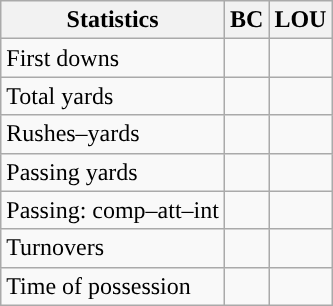<table class="wikitable" style="float:left">
<tr>
<th>Statistics</th>
<th>BC</th>
<th>LOU</th>
</tr>
<tr>
<td>First downs</td>
<td></td>
<td></td>
</tr>
<tr>
<td>Total yards</td>
<td></td>
<td></td>
</tr>
<tr>
<td>Rushes–yards</td>
<td></td>
<td></td>
</tr>
<tr>
<td>Passing yards</td>
<td></td>
<td></td>
</tr>
<tr>
<td>Passing: comp–att–int</td>
<td></td>
<td></td>
</tr>
<tr>
<td>Turnovers</td>
<td></td>
<td></td>
</tr>
<tr>
<td>Time of possession</td>
<td></td>
<td></td>
</tr>
</table>
